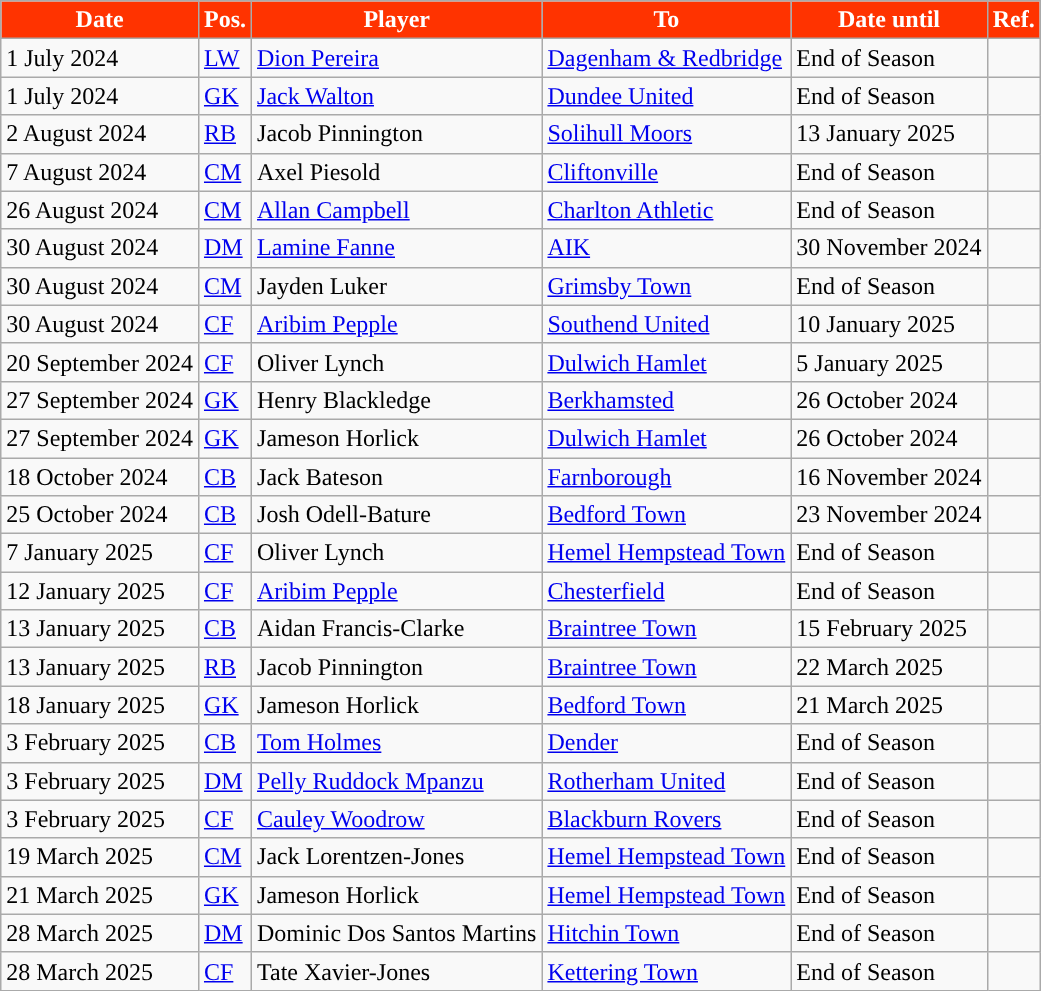<table class="wikitable plainrowheaders sortable">
<tr>
<th style="background-color:#FF3300; color:white; ">Date</th>
<th style="background-color:#FF3300; color:white; ">Pos.</th>
<th style="background-color:#FF3300; color:white; ">Player</th>
<th style="background-color:#FF3300; color:white; ">To</th>
<th style="background-color:#FF3300; color:white; ">Date until</th>
<th style="background-color:#FF3300; color:white; ">Ref.</th>
</tr>
<tr>
<td>1 July 2024</td>
<td><a href='#'>LW</a></td>
<td> <a href='#'>Dion Pereira</a></td>
<td> <a href='#'>Dagenham & Redbridge</a></td>
<td>End of Season</td>
<td></td>
</tr>
<tr>
<td>1 July 2024</td>
<td><a href='#'>GK</a></td>
<td> <a href='#'>Jack Walton</a></td>
<td> <a href='#'>Dundee United</a></td>
<td>End of Season</td>
<td></td>
</tr>
<tr>
<td>2 August 2024</td>
<td><a href='#'>RB</a></td>
<td> Jacob Pinnington</td>
<td> <a href='#'>Solihull Moors</a></td>
<td>13 January 2025</td>
<td></td>
</tr>
<tr>
<td>7 August 2024</td>
<td><a href='#'>CM</a></td>
<td> Axel Piesold</td>
<td> <a href='#'>Cliftonville</a></td>
<td>End of Season</td>
<td></td>
</tr>
<tr>
<td>26 August 2024</td>
<td><a href='#'>CM</a></td>
<td> <a href='#'>Allan Campbell</a></td>
<td> <a href='#'>Charlton Athletic</a></td>
<td>End of Season</td>
<td></td>
</tr>
<tr>
<td>30 August 2024</td>
<td><a href='#'>DM</a></td>
<td> <a href='#'>Lamine Fanne</a></td>
<td> <a href='#'>AIK</a></td>
<td>30 November 2024</td>
<td></td>
</tr>
<tr>
<td>30 August 2024</td>
<td><a href='#'>CM</a></td>
<td> Jayden Luker</td>
<td> <a href='#'>Grimsby Town</a></td>
<td>End of Season</td>
<td></td>
</tr>
<tr>
<td>30 August 2024</td>
<td><a href='#'>CF</a></td>
<td> <a href='#'>Aribim Pepple</a></td>
<td> <a href='#'>Southend United</a></td>
<td>10 January 2025</td>
<td></td>
</tr>
<tr>
<td>20 September 2024</td>
<td><a href='#'>CF</a></td>
<td> Oliver Lynch</td>
<td> <a href='#'>Dulwich Hamlet</a></td>
<td>5 January 2025</td>
<td></td>
</tr>
<tr>
<td>27 September 2024</td>
<td><a href='#'>GK</a></td>
<td> Henry Blackledge</td>
<td> <a href='#'>Berkhamsted</a></td>
<td>26 October 2024</td>
<td></td>
</tr>
<tr>
<td>27 September 2024</td>
<td><a href='#'>GK</a></td>
<td> Jameson Horlick</td>
<td> <a href='#'>Dulwich Hamlet</a></td>
<td>26 October 2024</td>
<td></td>
</tr>
<tr>
<td>18 October 2024</td>
<td><a href='#'>CB</a></td>
<td> Jack Bateson</td>
<td> <a href='#'>Farnborough</a></td>
<td>16 November 2024</td>
<td></td>
</tr>
<tr>
<td>25 October 2024</td>
<td><a href='#'>CB</a></td>
<td> Josh Odell-Bature</td>
<td> <a href='#'>Bedford Town</a></td>
<td>23 November 2024</td>
<td></td>
</tr>
<tr>
<td>7 January 2025</td>
<td><a href='#'>CF</a></td>
<td> Oliver Lynch</td>
<td> <a href='#'>Hemel Hempstead Town</a></td>
<td>End of Season</td>
<td></td>
</tr>
<tr>
<td>12 January 2025</td>
<td><a href='#'>CF</a></td>
<td> <a href='#'>Aribim Pepple</a></td>
<td> <a href='#'>Chesterfield</a></td>
<td>End of Season</td>
<td></td>
</tr>
<tr>
<td>13 January 2025</td>
<td><a href='#'>CB</a></td>
<td> Aidan Francis-Clarke</td>
<td> <a href='#'>Braintree Town</a></td>
<td>15 February 2025</td>
<td></td>
</tr>
<tr>
<td>13 January 2025</td>
<td><a href='#'>RB</a></td>
<td> Jacob Pinnington</td>
<td> <a href='#'>Braintree Town</a></td>
<td>22 March 2025</td>
<td></td>
</tr>
<tr>
<td>18 January 2025</td>
<td><a href='#'>GK</a></td>
<td> Jameson Horlick</td>
<td> <a href='#'>Bedford Town</a></td>
<td>21 March 2025</td>
<td></td>
</tr>
<tr>
<td>3 February 2025</td>
<td><a href='#'>CB</a></td>
<td> <a href='#'>Tom Holmes</a></td>
<td> <a href='#'>Dender</a></td>
<td>End of Season</td>
<td></td>
</tr>
<tr>
<td>3 February 2025</td>
<td><a href='#'>DM</a></td>
<td> <a href='#'>Pelly Ruddock Mpanzu</a></td>
<td> <a href='#'>Rotherham United</a></td>
<td>End of Season</td>
<td></td>
</tr>
<tr>
<td>3 February 2025</td>
<td><a href='#'>CF</a></td>
<td> <a href='#'>Cauley Woodrow</a></td>
<td> <a href='#'>Blackburn Rovers</a></td>
<td>End of Season</td>
<td></td>
</tr>
<tr>
<td>19 March 2025</td>
<td><a href='#'>CM</a></td>
<td> Jack Lorentzen-Jones</td>
<td> <a href='#'>Hemel Hempstead Town</a></td>
<td>End of Season</td>
<td></td>
</tr>
<tr>
<td>21 March 2025</td>
<td><a href='#'>GK</a></td>
<td> Jameson Horlick</td>
<td> <a href='#'>Hemel Hempstead Town</a></td>
<td>End of Season</td>
<td></td>
</tr>
<tr>
<td>28 March 2025</td>
<td><a href='#'>DM</a></td>
<td> Dominic Dos Santos Martins</td>
<td> <a href='#'>Hitchin Town</a></td>
<td>End of Season</td>
<td></td>
</tr>
<tr>
<td>28 March 2025</td>
<td><a href='#'>CF</a></td>
<td> Tate Xavier-Jones</td>
<td> <a href='#'>Kettering Town</a></td>
<td>End of Season</td>
<td></td>
</tr>
</table>
